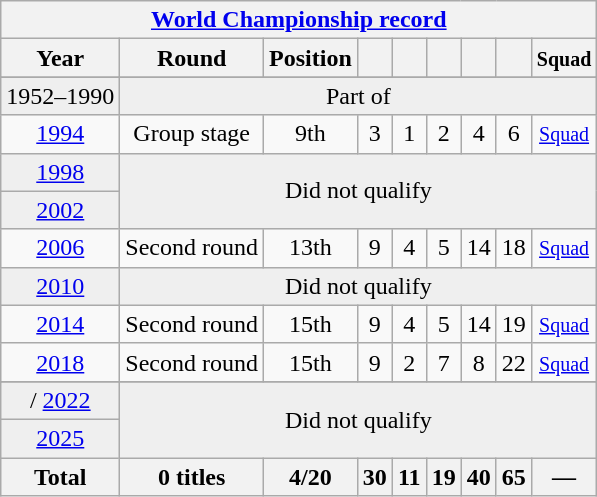<table class="wikitable" style="text-align: center;">
<tr>
<th colspan=10><a href='#'>World Championship record</a></th>
</tr>
<tr>
<th>Year</th>
<th>Round</th>
<th>Position</th>
<th></th>
<th></th>
<th></th>
<th></th>
<th></th>
<th><small>Squad</small></th>
</tr>
<tr>
</tr>
<tr bgcolor="efefef">
<td>1952–1990</td>
<td colspan=8>Part of </td>
</tr>
<tr>
<td> <a href='#'>1994</a></td>
<td>Group stage</td>
<td>9th</td>
<td>3</td>
<td>1</td>
<td>2</td>
<td>4</td>
<td>6</td>
<td><small><a href='#'>Squad</a></small></td>
</tr>
<tr bgcolor="efefef">
<td> <a href='#'>1998</a></td>
<td colspan=8 rowspan=2 align=center>Did not qualify</td>
</tr>
<tr bgcolor="efefef">
<td> <a href='#'>2002</a></td>
</tr>
<tr>
<td> <a href='#'>2006</a></td>
<td>Second round</td>
<td>13th</td>
<td>9</td>
<td>4</td>
<td>5</td>
<td>14</td>
<td>18</td>
<td><small><a href='#'>Squad</a></small></td>
</tr>
<tr bgcolor="efefef">
<td> <a href='#'>2010</a></td>
<td colspan=8 rowspan=1 align=center>Did not qualify</td>
</tr>
<tr>
<td> <a href='#'>2014</a></td>
<td>Second round</td>
<td>15th</td>
<td>9</td>
<td>4</td>
<td>5</td>
<td>14</td>
<td>19</td>
<td><small><a href='#'>Squad</a></small></td>
</tr>
<tr>
<td> <a href='#'>2018</a></td>
<td>Second round</td>
<td>15th</td>
<td>9</td>
<td>2</td>
<td>7</td>
<td>8</td>
<td>22</td>
<td><small><a href='#'>Squad</a></small></td>
</tr>
<tr>
</tr>
<tr bgcolor="efefef">
<td>/ <a href='#'>2022</a></td>
<td colspan=11 rowspan=2 align=center>Did not qualify</td>
</tr>
<tr bgcolor="efefef">
<td> <a href='#'>2025</a></td>
</tr>
<tr>
<th>Total</th>
<th>0 titles</th>
<th>4/20</th>
<th>30</th>
<th>11</th>
<th>19</th>
<th>40</th>
<th>65</th>
<th>—</th>
</tr>
</table>
